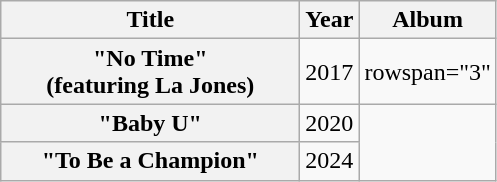<table class="wikitable plainrowheaders" style="text-align:center;">
<tr>
<th scope="col" style="width:12em;">Title</th>
<th scope="col">Year</th>
<th scope="col">Album</th>
</tr>
<tr>
<th scope="row">"No Time"<br><span>(featuring La Jones)</span></th>
<td>2017</td>
<td>rowspan="3" </td>
</tr>
<tr>
<th scope="row">"Baby U"</th>
<td>2020</td>
</tr>
<tr>
<th scope="row">"To Be a Champion"</th>
<td>2024</td>
</tr>
</table>
